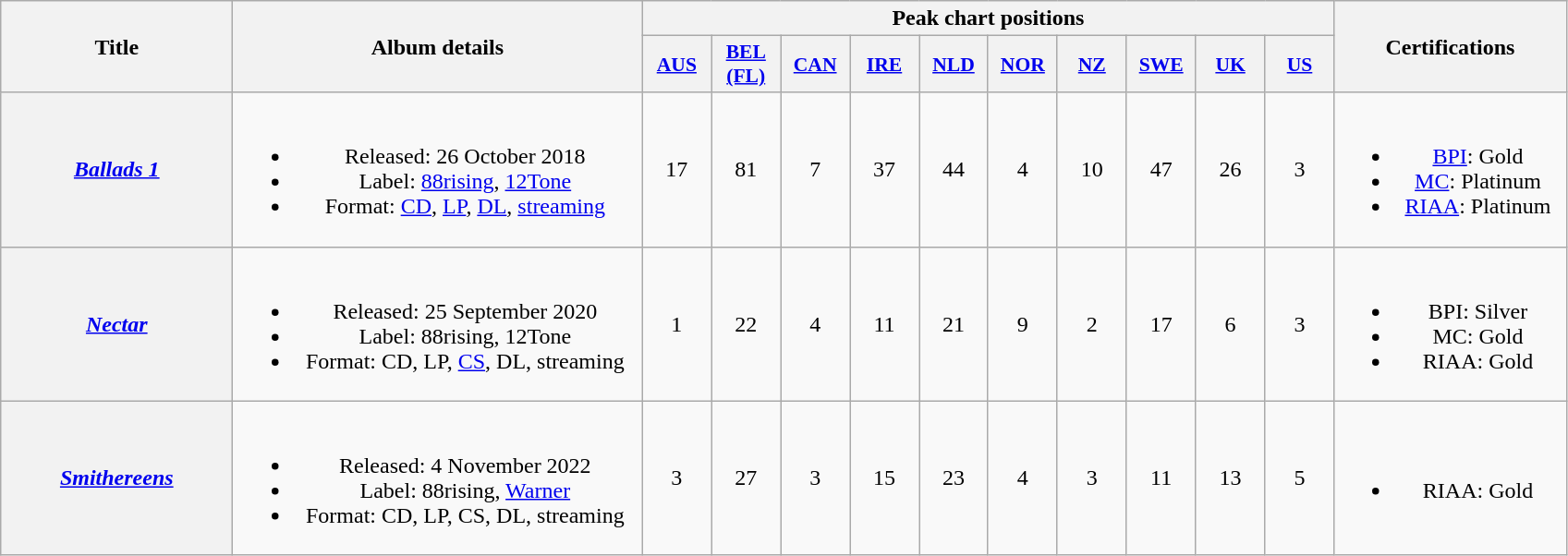<table class="wikitable plainrowheaders" style="text-align: center;">
<tr>
<th scope="col" rowspan="2" style="width:10em;">Title</th>
<th scope="col" rowspan="2" style="width:18em;">Album details</th>
<th scope="col" colspan="10">Peak chart positions</th>
<th scope="col" rowspan="2" style="width:10em;">Certifications</th>
</tr>
<tr>
<th scope="col" style="width:3em;font-size:90%;"><a href='#'>AUS</a><br></th>
<th scope="col" style="width:3em;font-size:90%;"><a href='#'>BEL<br>(FL)</a><br></th>
<th scope="col" style="width:3em;font-size:90%;"><a href='#'>CAN</a><br></th>
<th scope="col" style="width:3em;font-size:90%;"><a href='#'>IRE</a><br></th>
<th scope="col" style="width:3em;font-size:90%;"><a href='#'>NLD</a><br></th>
<th scope="col" style="width:3em;font-size:90%;"><a href='#'>NOR</a><br></th>
<th scope="col" style="width:3em;font-size:90%;"><a href='#'>NZ</a><br></th>
<th scope="col" style="width:3em;font-size:90%;"><a href='#'>SWE</a><br></th>
<th scope="col" style="width:3em;font-size:90%;"><a href='#'>UK</a><br></th>
<th scope="col" style="width:3em;font-size:90%;"><a href='#'>US</a><br></th>
</tr>
<tr>
<th scope="row"><em><a href='#'>Ballads 1</a></em></th>
<td><br><ul><li>Released: 26 October 2018</li><li>Label: <a href='#'>88rising</a>, <a href='#'>12Tone</a></li><li>Format: <a href='#'>CD</a>, <a href='#'>LP</a>, <a href='#'>DL</a>, <a href='#'>streaming</a></li></ul></td>
<td>17</td>
<td>81</td>
<td>7</td>
<td>37</td>
<td>44</td>
<td>4</td>
<td>10</td>
<td>47</td>
<td>26</td>
<td>3</td>
<td><br><ul><li><a href='#'>BPI</a>: Gold</li><li><a href='#'>MC</a>: Platinum</li><li><a href='#'>RIAA</a>: Platinum</li></ul></td>
</tr>
<tr>
<th scope="row"><em><a href='#'>Nectar</a></em></th>
<td><br><ul><li>Released: 25 September 2020</li><li>Label: 88rising, 12Tone</li><li>Format: CD, LP, <a href='#'>CS</a>, DL, streaming</li></ul></td>
<td>1</td>
<td>22</td>
<td>4</td>
<td>11</td>
<td>21</td>
<td>9</td>
<td>2</td>
<td>17</td>
<td>6</td>
<td>3</td>
<td><br><ul><li>BPI: Silver</li><li>MC: Gold</li><li>RIAA: Gold</li></ul></td>
</tr>
<tr>
<th scope="row"><em><a href='#'>Smithereens</a></em></th>
<td><br><ul><li>Released: 4 November 2022</li><li>Label: 88rising, <a href='#'>Warner</a></li><li>Format: CD, LP, CS, DL, streaming</li></ul></td>
<td>3</td>
<td>27</td>
<td>3</td>
<td>15</td>
<td>23</td>
<td>4</td>
<td>3</td>
<td>11</td>
<td>13</td>
<td>5</td>
<td><br><ul><li>RIAA: Gold</li></ul></td>
</tr>
</table>
